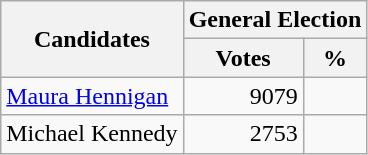<table class=wikitable>
<tr>
<th colspan=1 rowspan=2><strong>Candidates</strong></th>
<th colspan=2><strong>General Election</strong></th>
</tr>
<tr>
<th>Votes</th>
<th>%</th>
</tr>
<tr>
<td><a href='#'>Maura Hennigan</a></td>
<td align="right">9079</td>
<td align="right"></td>
</tr>
<tr>
<td>Michael Kennedy</td>
<td align="right">2753</td>
<td align="right"></td>
</tr>
</table>
